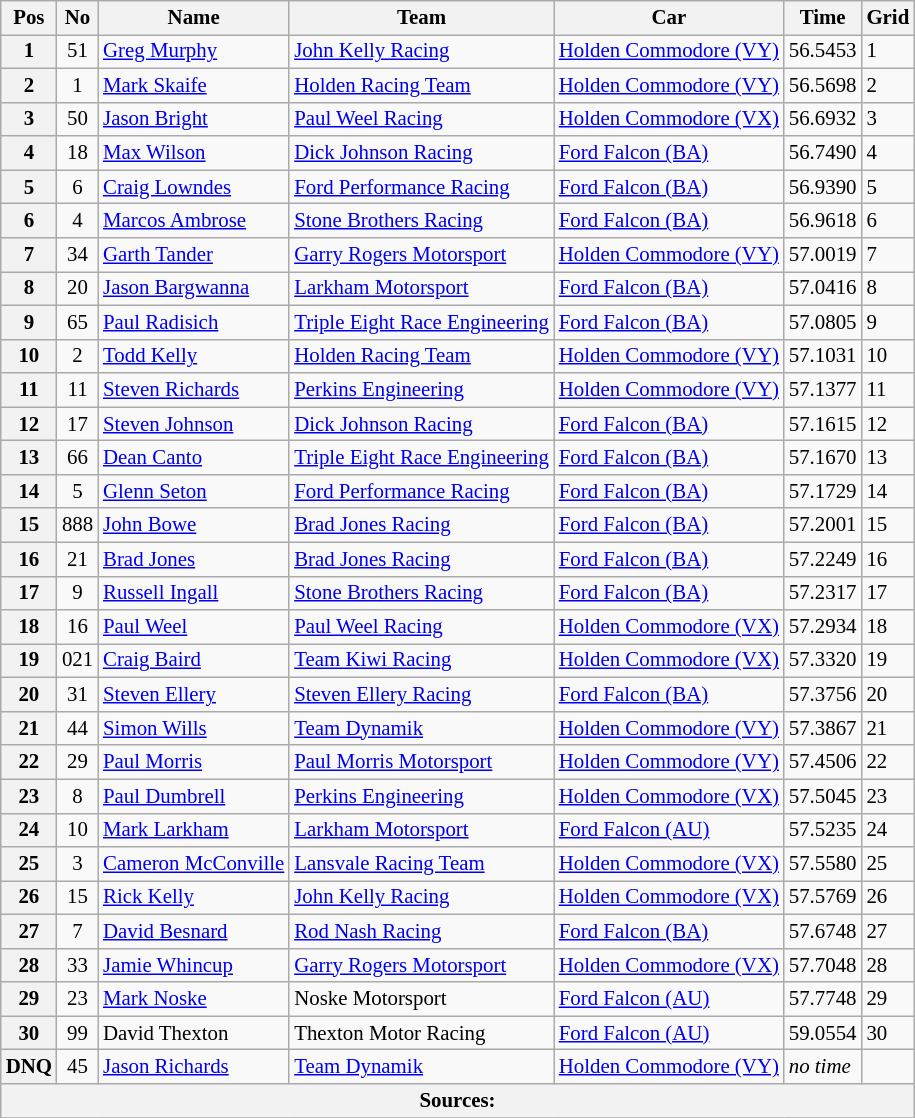<table class="wikitable" style="font-size: 87%;">
<tr>
<th>Pos</th>
<th>No</th>
<th>Name</th>
<th>Team</th>
<th>Car</th>
<th>Time</th>
<th>Grid</th>
</tr>
<tr>
<th>1</th>
<td align="center">51</td>
<td> <a href='#'>Greg Murphy</a></td>
<td><a href='#'>John Kelly Racing</a></td>
<td><a href='#'>Holden Commodore (VY)</a></td>
<td>56.5453</td>
<td>1</td>
</tr>
<tr>
<th>2</th>
<td align="center">1</td>
<td> <a href='#'>Mark Skaife</a></td>
<td><a href='#'>Holden Racing Team</a></td>
<td><a href='#'>Holden Commodore (VY)</a></td>
<td>56.5698</td>
<td>2</td>
</tr>
<tr>
<th>3</th>
<td align="center">50</td>
<td> <a href='#'>Jason Bright</a></td>
<td><a href='#'>Paul Weel Racing</a></td>
<td><a href='#'>Holden Commodore (VX)</a></td>
<td>56.6932</td>
<td>3</td>
</tr>
<tr>
<th>4</th>
<td align="center">18</td>
<td> <a href='#'>Max Wilson</a></td>
<td><a href='#'>Dick Johnson Racing</a></td>
<td><a href='#'>Ford Falcon (BA)</a></td>
<td>56.7490</td>
<td>4</td>
</tr>
<tr>
<th>5</th>
<td align="center">6</td>
<td> <a href='#'>Craig Lowndes</a></td>
<td><a href='#'>Ford Performance Racing</a></td>
<td><a href='#'>Ford Falcon (BA)</a></td>
<td>56.9390</td>
<td>5</td>
</tr>
<tr>
<th>6</th>
<td align="center">4</td>
<td> <a href='#'>Marcos Ambrose</a></td>
<td><a href='#'>Stone Brothers Racing</a></td>
<td><a href='#'>Ford Falcon (BA)</a></td>
<td>56.9618</td>
<td>6</td>
</tr>
<tr>
<th>7</th>
<td align="center">34</td>
<td> <a href='#'>Garth Tander</a></td>
<td><a href='#'>Garry Rogers Motorsport</a></td>
<td><a href='#'>Holden Commodore (VY)</a></td>
<td>57.0019</td>
<td>7</td>
</tr>
<tr>
<th>8</th>
<td align="center">20</td>
<td> <a href='#'>Jason Bargwanna</a></td>
<td><a href='#'>Larkham Motorsport</a></td>
<td><a href='#'>Ford Falcon (BA)</a></td>
<td>57.0416</td>
<td>8</td>
</tr>
<tr>
<th>9</th>
<td align="center">65</td>
<td> <a href='#'>Paul Radisich</a></td>
<td><a href='#'>Triple Eight Race Engineering</a></td>
<td><a href='#'>Ford Falcon (BA)</a></td>
<td>57.0805</td>
<td>9</td>
</tr>
<tr>
<th>10</th>
<td align="center">2</td>
<td> <a href='#'>Todd Kelly</a></td>
<td><a href='#'>Holden Racing Team</a></td>
<td><a href='#'>Holden Commodore (VY)</a></td>
<td>57.1031</td>
<td>10</td>
</tr>
<tr>
<th>11</th>
<td align="center">11</td>
<td> <a href='#'>Steven Richards</a></td>
<td><a href='#'>Perkins Engineering</a></td>
<td><a href='#'>Holden Commodore (VY)</a></td>
<td>57.1377</td>
<td>11</td>
</tr>
<tr>
<th>12</th>
<td align="center">17</td>
<td> <a href='#'>Steven Johnson</a></td>
<td><a href='#'>Dick Johnson Racing</a></td>
<td><a href='#'>Ford Falcon (BA)</a></td>
<td>57.1615</td>
<td>12</td>
</tr>
<tr>
<th>13</th>
<td align="center">66</td>
<td> <a href='#'>Dean Canto</a></td>
<td><a href='#'>Triple Eight Race Engineering</a></td>
<td><a href='#'>Ford Falcon (BA)</a></td>
<td>57.1670</td>
<td>13</td>
</tr>
<tr>
<th>14</th>
<td align="center">5</td>
<td> <a href='#'>Glenn Seton</a></td>
<td><a href='#'>Ford Performance Racing</a></td>
<td><a href='#'>Ford Falcon (BA)</a></td>
<td>57.1729</td>
<td>14</td>
</tr>
<tr>
<th>15</th>
<td align="center">888</td>
<td> <a href='#'>John Bowe</a></td>
<td><a href='#'>Brad Jones Racing</a></td>
<td><a href='#'>Ford Falcon (BA)</a></td>
<td>57.2001</td>
<td>15</td>
</tr>
<tr>
<th>16</th>
<td align="center">21</td>
<td> <a href='#'>Brad Jones</a></td>
<td><a href='#'>Brad Jones Racing</a></td>
<td><a href='#'>Ford Falcon (BA)</a></td>
<td>57.2249</td>
<td>16</td>
</tr>
<tr>
<th>17</th>
<td align="center">9</td>
<td> <a href='#'>Russell Ingall</a></td>
<td><a href='#'>Stone Brothers Racing</a></td>
<td><a href='#'>Ford Falcon (BA)</a></td>
<td>57.2317</td>
<td>17</td>
</tr>
<tr>
<th>18</th>
<td align="center">16</td>
<td> <a href='#'>Paul Weel</a></td>
<td><a href='#'>Paul Weel Racing</a></td>
<td><a href='#'>Holden Commodore (VX)</a></td>
<td>57.2934</td>
<td>18</td>
</tr>
<tr>
<th>19</th>
<td align="center">021</td>
<td> <a href='#'>Craig Baird</a></td>
<td><a href='#'>Team Kiwi Racing</a></td>
<td><a href='#'>Holden Commodore (VX)</a></td>
<td>57.3320</td>
<td>19</td>
</tr>
<tr>
<th>20</th>
<td align="center">31</td>
<td> <a href='#'>Steven Ellery</a></td>
<td><a href='#'>Steven Ellery Racing</a></td>
<td><a href='#'>Ford Falcon (BA)</a></td>
<td>57.3756</td>
<td>20</td>
</tr>
<tr>
<th>21</th>
<td align="center">44</td>
<td> <a href='#'>Simon Wills</a></td>
<td><a href='#'>Team Dynamik</a></td>
<td><a href='#'>Holden Commodore (VY)</a></td>
<td>57.3867</td>
<td>21</td>
</tr>
<tr>
<th>22</th>
<td align="center">29</td>
<td> <a href='#'>Paul Morris</a></td>
<td><a href='#'>Paul Morris Motorsport</a></td>
<td><a href='#'>Holden Commodore (VY)</a></td>
<td>57.4506</td>
<td>22</td>
</tr>
<tr>
<th>23</th>
<td align="center">8</td>
<td> <a href='#'>Paul Dumbrell</a></td>
<td><a href='#'>Perkins Engineering</a></td>
<td><a href='#'>Holden Commodore (VX)</a></td>
<td>57.5045</td>
<td>23</td>
</tr>
<tr>
<th>24</th>
<td align="center">10</td>
<td> <a href='#'>Mark Larkham</a></td>
<td><a href='#'>Larkham Motorsport</a></td>
<td><a href='#'>Ford Falcon (AU)</a></td>
<td>57.5235</td>
<td>24</td>
</tr>
<tr>
<th>25</th>
<td align="center">3</td>
<td> <a href='#'>Cameron McConville</a></td>
<td><a href='#'>Lansvale Racing Team</a></td>
<td><a href='#'>Holden Commodore (VX)</a></td>
<td>57.5580</td>
<td>25</td>
</tr>
<tr>
<th>26</th>
<td align="center">15</td>
<td> <a href='#'>Rick Kelly</a></td>
<td><a href='#'>John Kelly Racing</a></td>
<td><a href='#'>Holden Commodore (VX)</a></td>
<td>57.5769</td>
<td>26</td>
</tr>
<tr>
<th>27</th>
<td align="center">7</td>
<td> <a href='#'>David Besnard</a></td>
<td><a href='#'>Rod Nash Racing</a></td>
<td><a href='#'>Ford Falcon (BA)</a></td>
<td>57.6748</td>
<td>27</td>
</tr>
<tr>
<th>28</th>
<td align="center">33</td>
<td> <a href='#'>Jamie Whincup</a></td>
<td><a href='#'>Garry Rogers Motorsport</a></td>
<td><a href='#'>Holden Commodore (VX)</a></td>
<td>57.7048</td>
<td>28</td>
</tr>
<tr>
<th>29</th>
<td align="center">23</td>
<td> <a href='#'>Mark Noske</a></td>
<td>Noske Motorsport</td>
<td><a href='#'>Ford Falcon (AU)</a></td>
<td>57.7748</td>
<td>29</td>
</tr>
<tr>
<th>30</th>
<td align="center">99</td>
<td> David Thexton</td>
<td>Thexton Motor Racing</td>
<td><a href='#'>Ford Falcon (AU)</a></td>
<td>59.0554</td>
<td>30</td>
</tr>
<tr>
<th>DNQ</th>
<td align="center">45</td>
<td> <a href='#'>Jason Richards</a></td>
<td><a href='#'>Team Dynamik</a></td>
<td><a href='#'>Holden Commodore (VY)</a></td>
<td><em>no time</em></td>
<td></td>
</tr>
<tr>
<th colspan="7">Sources: </th>
</tr>
<tr>
</tr>
</table>
